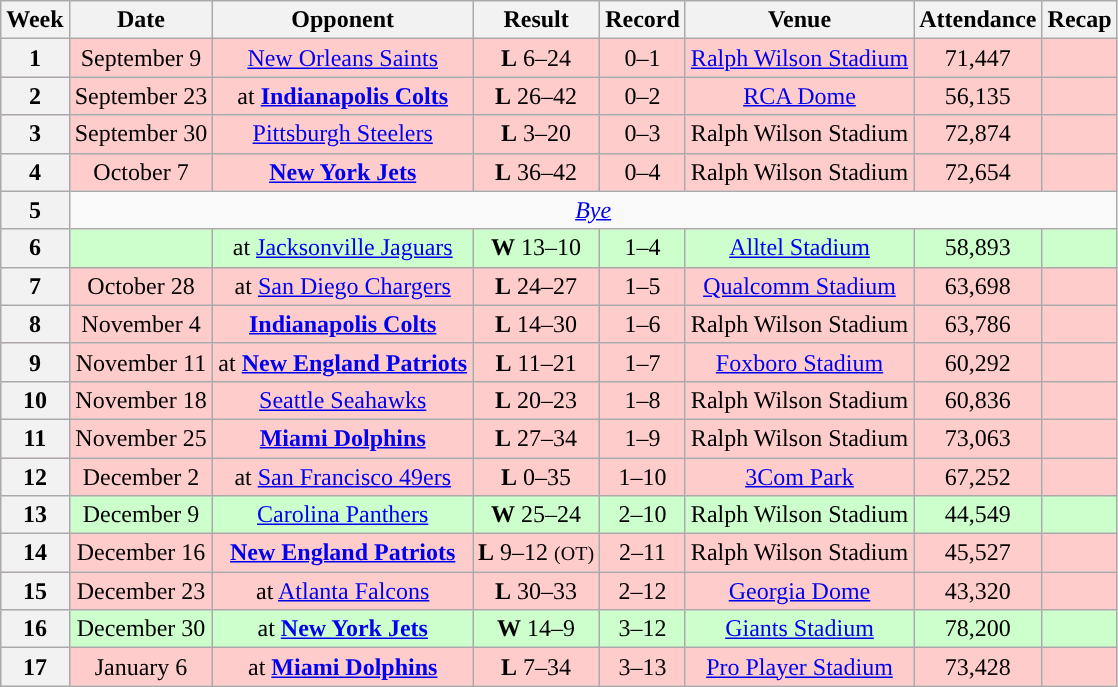<table class="wikitable" style="text-align:center">
<tr>
<th>Week</th>
<th>Date</th>
<th>Opponent</th>
<th>Result</th>
<th>Record</th>
<th>Venue</th>
<th>Attendance</th>
<th>Recap</th>
</tr>
<tr style="background:#fcc">
<th>1</th>
<td>September 9</td>
<td><a href='#'>New Orleans Saints</a></td>
<td><strong>L</strong> 6–24</td>
<td>0–1</td>
<td><a href='#'>Ralph Wilson Stadium</a></td>
<td>71,447</td>
<td></td>
</tr>
<tr style="background:#fcc">
<th>2</th>
<td>September 23</td>
<td>at <strong><a href='#'>Indianapolis Colts</a></strong></td>
<td><strong>L</strong> 26–42</td>
<td>0–2</td>
<td><a href='#'>RCA Dome</a></td>
<td>56,135</td>
<td></td>
</tr>
<tr style="background:#fcc">
<th>3</th>
<td>September 30</td>
<td><a href='#'>Pittsburgh Steelers</a></td>
<td><strong>L</strong> 3–20</td>
<td>0–3</td>
<td>Ralph Wilson Stadium</td>
<td>72,874</td>
<td></td>
</tr>
<tr style="background:#fcc">
<th>4</th>
<td>October 7</td>
<td><strong><a href='#'>New York Jets</a></strong></td>
<td><strong>L</strong> 36–42</td>
<td>0–4</td>
<td>Ralph Wilson Stadium</td>
<td>72,654</td>
<td></td>
</tr>
<tr>
<th>5</th>
<td colspan="7"><em><a href='#'>Bye</a></em></td>
</tr>
<tr style="background:#cfc">
<th>6</th>
<td></td>
<td>at <a href='#'>Jacksonville Jaguars</a></td>
<td><strong>W</strong> 13–10</td>
<td>1–4</td>
<td><a href='#'>Alltel Stadium</a></td>
<td>58,893</td>
<td></td>
</tr>
<tr style="background:#fcc">
<th>7</th>
<td>October 28</td>
<td>at <a href='#'>San Diego Chargers</a></td>
<td><strong>L</strong> 24–27</td>
<td>1–5</td>
<td><a href='#'>Qualcomm Stadium</a></td>
<td>63,698</td>
<td></td>
</tr>
<tr style="background:#fcc">
<th>8</th>
<td>November 4</td>
<td><strong><a href='#'>Indianapolis Colts</a></strong></td>
<td><strong>L</strong> 14–30</td>
<td>1–6</td>
<td>Ralph Wilson Stadium</td>
<td>63,786</td>
<td></td>
</tr>
<tr style="background:#fcc">
<th>9</th>
<td>November 11</td>
<td>at <strong><a href='#'>New England Patriots</a></strong></td>
<td><strong>L</strong> 11–21</td>
<td>1–7</td>
<td><a href='#'>Foxboro Stadium</a></td>
<td>60,292</td>
<td></td>
</tr>
<tr style="background:#fcc">
<th>10</th>
<td>November 18</td>
<td><a href='#'>Seattle Seahawks</a></td>
<td><strong>L</strong> 20–23</td>
<td>1–8</td>
<td>Ralph Wilson Stadium</td>
<td>60,836</td>
<td></td>
</tr>
<tr style="background:#fcc">
<th>11</th>
<td>November 25</td>
<td><strong><a href='#'>Miami Dolphins</a></strong></td>
<td><strong>L</strong> 27–34</td>
<td>1–9</td>
<td>Ralph Wilson Stadium</td>
<td>73,063</td>
<td></td>
</tr>
<tr style="background:#fcc">
<th>12</th>
<td>December 2</td>
<td>at <a href='#'>San Francisco 49ers</a></td>
<td><strong>L</strong> 0–35</td>
<td>1–10</td>
<td><a href='#'>3Com Park</a></td>
<td>67,252</td>
<td></td>
</tr>
<tr style="background:#cfc">
<th>13</th>
<td>December 9</td>
<td><a href='#'>Carolina Panthers</a></td>
<td><strong>W</strong> 25–24</td>
<td>2–10</td>
<td>Ralph Wilson Stadium</td>
<td>44,549</td>
<td></td>
</tr>
<tr style="background:#fcc">
<th>14</th>
<td>December 16</td>
<td><strong><a href='#'>New England Patriots</a></strong></td>
<td><strong>L</strong> 9–12 <small>(OT)</small></td>
<td>2–11</td>
<td>Ralph Wilson Stadium</td>
<td>45,527</td>
<td></td>
</tr>
<tr style="background:#fcc">
<th>15</th>
<td>December 23</td>
<td>at <a href='#'>Atlanta Falcons</a></td>
<td><strong>L</strong> 30–33</td>
<td>2–12</td>
<td><a href='#'>Georgia Dome</a></td>
<td>43,320</td>
<td></td>
</tr>
<tr style="background:#cfc">
<th>16</th>
<td>December 30</td>
<td>at <strong><a href='#'>New York Jets</a></strong></td>
<td><strong>W</strong> 14–9</td>
<td>3–12</td>
<td><a href='#'>Giants Stadium</a></td>
<td>78,200</td>
<td></td>
</tr>
<tr style="background:#fcc">
<th>17</th>
<td>January 6</td>
<td>at <strong><a href='#'>Miami Dolphins</a></strong></td>
<td><strong>L</strong> 7–34</td>
<td>3–13</td>
<td><a href='#'>Pro Player Stadium</a></td>
<td>73,428</td>
<td></td>
</tr>
</table>
